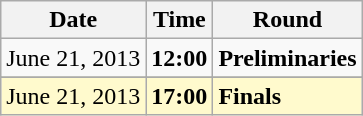<table class="wikitable">
<tr>
<th>Date</th>
<th>Time</th>
<th>Round</th>
</tr>
<tr>
<td>June 21, 2013</td>
<td><strong>12:00</strong></td>
<td><strong>Preliminaries</strong></td>
</tr>
<tr>
</tr>
<tr style=background:lemonchiffon>
<td>June 21, 2013</td>
<td><strong>17:00</strong></td>
<td><strong>Finals</strong></td>
</tr>
</table>
